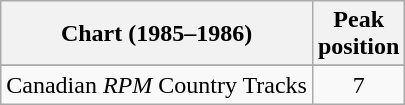<table class="wikitable sortable">
<tr>
<th align="left">Chart (1985–1986)</th>
<th align="center">Peak<br>position</th>
</tr>
<tr>
</tr>
<tr>
<td align="left">Canadian <em>RPM</em> Country Tracks</td>
<td align="center">7</td>
</tr>
</table>
